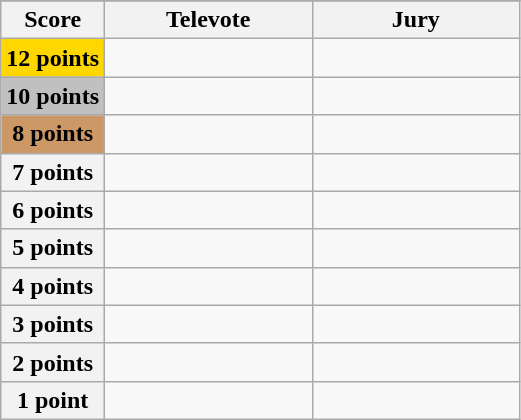<table class="wikitable">
<tr>
</tr>
<tr>
<th scope="col" width="20%">Score</th>
<th scope="col" width="40%">Televote</th>
<th scope="col" width="40%">Jury</th>
</tr>
<tr>
<th scope="row" style="background:gold">12 points</th>
<td></td>
<td></td>
</tr>
<tr>
<th scope="row" style="background:silver">10 points</th>
<td></td>
<td></td>
</tr>
<tr>
<th scope="row" style="background:#CC9966">8 points</th>
<td></td>
<td></td>
</tr>
<tr>
<th scope="row">7 points</th>
<td></td>
<td></td>
</tr>
<tr>
<th scope="row">6 points</th>
<td></td>
<td></td>
</tr>
<tr>
<th scope="row">5 points</th>
<td></td>
<td></td>
</tr>
<tr>
<th scope="row">4 points</th>
<td></td>
<td></td>
</tr>
<tr>
<th scope="row">3 points</th>
<td></td>
<td></td>
</tr>
<tr>
<th scope="row">2 points</th>
<td></td>
<td></td>
</tr>
<tr>
<th scope="row">1 point</th>
<td></td>
<td></td>
</tr>
</table>
